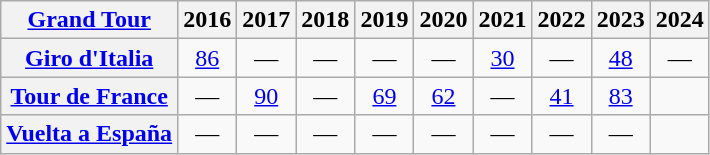<table class="wikitable plainrowheaders">
<tr>
<th scope="col"><a href='#'>Grand Tour</a></th>
<th scope="col">2016</th>
<th scope="col">2017</th>
<th scope="col">2018</th>
<th scope="col">2019</th>
<th scope="col">2020</th>
<th scope="col">2021</th>
<th scope="col">2022</th>
<th scope="col">2023</th>
<th scope="col">2024</th>
</tr>
<tr style="text-align:center;">
<th scope="row"> <a href='#'>Giro d'Italia</a></th>
<td><a href='#'>86</a></td>
<td>—</td>
<td>—</td>
<td>—</td>
<td>—</td>
<td><a href='#'>30</a></td>
<td>—</td>
<td><a href='#'>48</a></td>
<td>—</td>
</tr>
<tr style="text-align:center;">
<th scope="row"> <a href='#'>Tour de France</a></th>
<td>—</td>
<td><a href='#'>90</a></td>
<td>—</td>
<td><a href='#'>69</a></td>
<td><a href='#'>62</a></td>
<td>—</td>
<td><a href='#'>41</a></td>
<td><a href='#'>83</a></td>
<td></td>
</tr>
<tr style="text-align:center;">
<th scope="row"> <a href='#'>Vuelta a España</a></th>
<td>—</td>
<td>—</td>
<td>—</td>
<td>—</td>
<td>—</td>
<td>—</td>
<td>—</td>
<td>—</td>
<td></td>
</tr>
</table>
